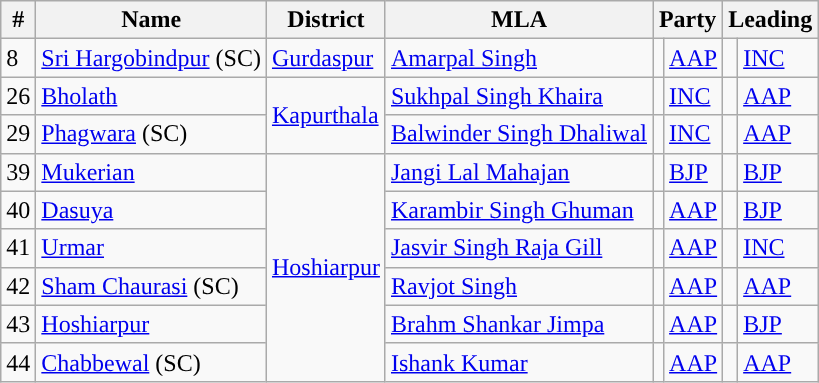<table class="wikitable">
<tr>
<th>#</th>
<th>Name</th>
<th>District</th>
<th>MLA</th>
<th colspan="2">Party</th>
<th colspan="2">Leading<br></th>
</tr>
<tr>
<td>8</td>
<td><a href='#'>Sri Hargobindpur</a> (SC)</td>
<td><a href='#'>Gurdaspur</a></td>
<td><a href='#'>Amarpal Singh</a></td>
<td style="background-color: "></td>
<td><a href='#'>AAP</a></td>
<td></td>
<td><a href='#'>INC</a></td>
</tr>
<tr>
<td>26</td>
<td><a href='#'>Bholath</a></td>
<td rowspan="2"><a href='#'>Kapurthala</a></td>
<td><a href='#'>Sukhpal Singh Khaira</a></td>
<td style="background-color: "></td>
<td><a href='#'>INC</a></td>
<td></td>
<td><a href='#'>AAP</a></td>
</tr>
<tr>
<td>29</td>
<td><a href='#'>Phagwara</a> (SC)</td>
<td><a href='#'>Balwinder Singh Dhaliwal</a></td>
<td style="background-color: "></td>
<td><a href='#'>INC</a></td>
<td></td>
<td><a href='#'>AAP</a></td>
</tr>
<tr>
<td>39</td>
<td><a href='#'>Mukerian</a></td>
<td rowspan="6"><a href='#'>Hoshiarpur</a></td>
<td><a href='#'>Jangi Lal Mahajan</a></td>
<td style="background-color: "></td>
<td><a href='#'>BJP</a></td>
<td></td>
<td><a href='#'>BJP</a></td>
</tr>
<tr>
<td>40</td>
<td><a href='#'>Dasuya</a></td>
<td><a href='#'>Karambir Singh Ghuman</a></td>
<td style="background-color: "></td>
<td><a href='#'>AAP</a></td>
<td></td>
<td><a href='#'>BJP</a></td>
</tr>
<tr>
<td>41</td>
<td><a href='#'>Urmar</a></td>
<td><a href='#'>Jasvir Singh Raja Gill</a></td>
<td style="background-color: "></td>
<td><a href='#'>AAP</a></td>
<td></td>
<td><a href='#'>INC</a></td>
</tr>
<tr>
<td>42</td>
<td><a href='#'>Sham Chaurasi</a> (SC)</td>
<td><a href='#'>Ravjot Singh</a></td>
<td style="background-color: "></td>
<td><a href='#'>AAP</a></td>
<td></td>
<td><a href='#'>AAP</a></td>
</tr>
<tr>
<td>43</td>
<td><a href='#'>Hoshiarpur</a></td>
<td><a href='#'>Brahm Shankar Jimpa</a></td>
<td style="background-color: "></td>
<td><a href='#'>AAP</a></td>
<td></td>
<td><a href='#'>BJP</a></td>
</tr>
<tr>
<td>44</td>
<td><a href='#'>Chabbewal</a> (SC)</td>
<td><a href='#'>Ishank Kumar</a></td>
<td></td>
<td><a href='#'>AAP</a></td>
<td></td>
<td><a href='#'>AAP</a></td>
</tr>
</table>
